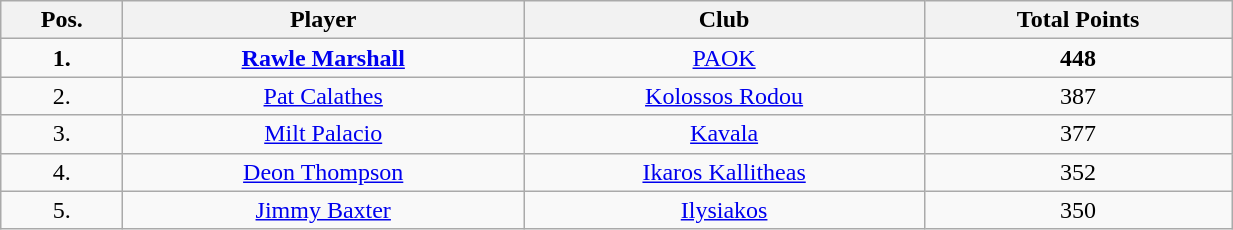<table class="wikitable" style="text-align: center;" width="65%">
<tr>
<th>Pos.</th>
<th>Player</th>
<th>Club</th>
<th>Total Points</th>
</tr>
<tr>
<td align="center"><strong>1.</strong></td>
<td> <strong><a href='#'>Rawle Marshall</a></strong></td>
<td><a href='#'>PAOK</a></td>
<td align="center"><strong>448</strong></td>
</tr>
<tr>
<td align="center">2.</td>
<td> <a href='#'>Pat Calathes</a></td>
<td><a href='#'>Kolossos Rodou</a></td>
<td align="center">387</td>
</tr>
<tr>
<td align="center">3.</td>
<td> <a href='#'>Milt Palacio</a></td>
<td><a href='#'>Kavala</a></td>
<td align="center">377</td>
</tr>
<tr>
<td align="center">4.</td>
<td> <a href='#'>Deon Thompson</a></td>
<td><a href='#'>Ikaros Kallitheas</a></td>
<td align="center">352</td>
</tr>
<tr>
<td align="center">5.</td>
<td> <a href='#'>Jimmy Baxter</a></td>
<td><a href='#'>Ilysiakos</a></td>
<td align="center">350</td>
</tr>
</table>
